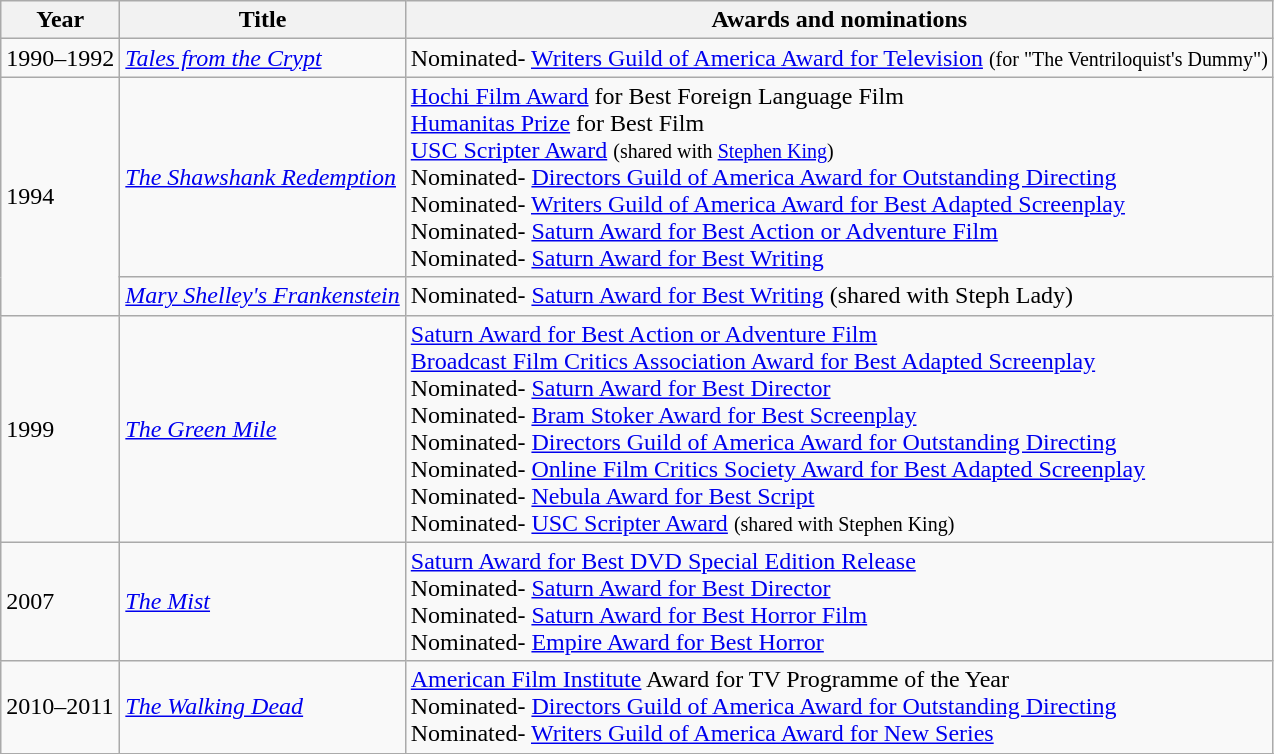<table class="wikitable">
<tr>
<th>Year</th>
<th>Title</th>
<th>Awards and nominations</th>
</tr>
<tr>
<td>1990–1992</td>
<td><em><a href='#'>Tales from the Crypt</a></em></td>
<td>Nominated- <a href='#'>Writers Guild of America Award for Television</a> <small>(for "The Ventriloquist's Dummy")</small></td>
</tr>
<tr>
<td rowspan="2">1994</td>
<td><em><a href='#'>The Shawshank Redemption</a></em></td>
<td><a href='#'>Hochi Film Award</a> for Best Foreign Language Film<br> <a href='#'>Humanitas Prize</a> for Best Film<br> <a href='#'>USC Scripter Award</a> <small>(shared with <a href='#'>Stephen King</a>)</small><br> Nominated- <a href='#'>Directors Guild of America Award for Outstanding Directing</a><br> Nominated- <a href='#'>Writers Guild of America Award for Best Adapted Screenplay</a><br> Nominated- <a href='#'>Saturn Award for Best Action or Adventure Film</a><br> Nominated- <a href='#'>Saturn Award for Best Writing</a></td>
</tr>
<tr>
<td><em><a href='#'>Mary Shelley's Frankenstein</a></em></td>
<td>Nominated- <a href='#'>Saturn Award for Best Writing</a> (shared with Steph Lady)</td>
</tr>
<tr>
<td>1999</td>
<td><em><a href='#'>The Green Mile</a></em></td>
<td><a href='#'>Saturn Award for Best Action or Adventure Film</a><br><a href='#'>Broadcast Film Critics Association Award for Best Adapted Screenplay</a><br> Nominated- <a href='#'>Saturn Award for Best Director</a><br> Nominated- <a href='#'>Bram Stoker Award for Best Screenplay</a><br> Nominated- <a href='#'>Directors Guild of America Award for Outstanding Directing</a><br> Nominated- <a href='#'>Online Film Critics Society Award for Best Adapted Screenplay</a><br> Nominated- <a href='#'>Nebula Award for Best Script</a><br> Nominated- <a href='#'>USC Scripter Award</a> <small>(shared with Stephen King)</small></td>
</tr>
<tr>
<td>2007</td>
<td><em><a href='#'>The Mist</a></em></td>
<td><a href='#'>Saturn Award for Best DVD Special Edition Release</a><br> Nominated- <a href='#'>Saturn Award for Best Director</a><br> Nominated- <a href='#'>Saturn Award for Best Horror Film</a><br> Nominated- <a href='#'>Empire Award for Best Horror</a></td>
</tr>
<tr>
<td>2010–2011</td>
<td><em><a href='#'>The Walking Dead</a></em></td>
<td><a href='#'>American Film Institute</a> Award for TV Programme of the Year<br>Nominated- <a href='#'>Directors Guild of America Award for Outstanding Directing</a><br>Nominated- <a href='#'>Writers Guild of America Award for New Series</a></td>
</tr>
<tr>
</tr>
</table>
